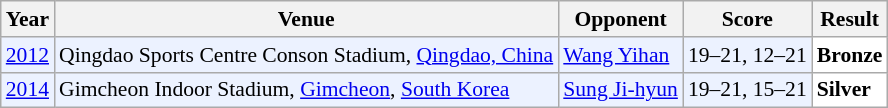<table class="sortable wikitable" style="font-size: 90%;">
<tr>
<th>Year</th>
<th>Venue</th>
<th>Opponent</th>
<th>Score</th>
<th>Result</th>
</tr>
<tr style="background:#ECF2FF">
<td align="center"><a href='#'>2012</a></td>
<td align="left">Qingdao Sports Centre Conson Stadium, <a href='#'>Qingdao, China</a></td>
<td align="left"> <a href='#'>Wang Yihan</a></td>
<td align="left">19–21, 12–21</td>
<td style="text-align:left; background:white"> <strong>Bronze</strong></td>
</tr>
<tr style="background:#ECF2FF">
<td align="center"><a href='#'>2014</a></td>
<td align="left">Gimcheon Indoor Stadium, <a href='#'>Gimcheon</a>, <a href='#'>South Korea</a></td>
<td align="left"> <a href='#'>Sung Ji-hyun</a></td>
<td align="left">19–21, 15–21</td>
<td style="text-align:left; background:white"> <strong>Silver</strong></td>
</tr>
</table>
